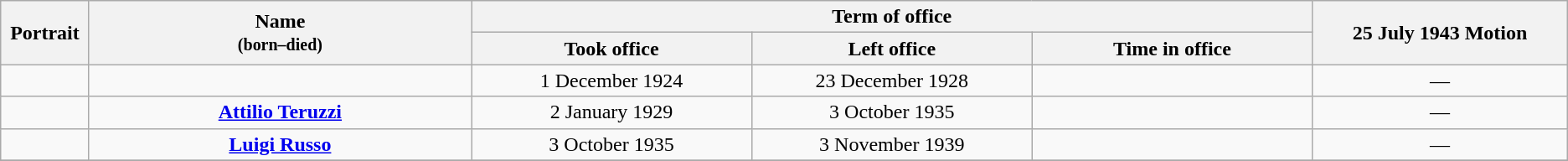<table class="wikitable" style="text-align:center;" style="width=90%">
<tr>
<th width=1% rowspan=2>Portrait</th>
<th width=15% rowspan=2>Name<br><small>(born–died)</small></th>
<th width=30% colspan=3>Term of office</th>
<th width=10% rowspan=2>25 July 1943 Motion</th>
</tr>
<tr style="text-align:center;">
<th width=11%>Took office</th>
<th width=11%>Left office</th>
<th width=11%>Time in office</th>
</tr>
<tr>
<td></td>
<td><strong></strong><br></td>
<td>1 December 1924</td>
<td>23 December 1928</td>
<td></td>
<td align=center>—</td>
</tr>
<tr>
<td></td>
<td><strong><a href='#'>Attilio Teruzzi</a></strong><br></td>
<td>2 January 1929</td>
<td>3 October 1935</td>
<td></td>
<td align=center>—</td>
</tr>
<tr>
<td></td>
<td><strong><a href='#'>Luigi Russo</a></strong><br></td>
<td>3 October 1935</td>
<td>3 November 1939</td>
<td></td>
<td align=center>—</td>
</tr>
<tr>
</tr>
</table>
